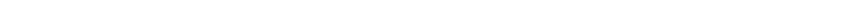<table style="width:88%; text-align:center;">
<tr style="color:white;">
<td style="background:"><strong>48</strong></td>
<td style="background:"><strong>4</strong></td>
</tr>
<tr>
<td></td>
<td></td>
</tr>
</table>
